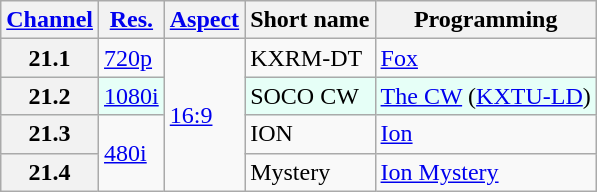<table class="wikitable">
<tr>
<th><a href='#'>Channel</a></th>
<th><a href='#'>Res.</a></th>
<th><a href='#'>Aspect</a></th>
<th>Short name</th>
<th>Programming</th>
</tr>
<tr>
<th scope = "row">21.1</th>
<td><a href='#'>720p</a></td>
<td rowspan=4><a href='#'>16:9</a></td>
<td>KXRM-DT</td>
<td><a href='#'>Fox</a></td>
</tr>
<tr style="background-color: #E6FFF7;">
<th scope = "row">21.2</th>
<td><a href='#'>1080i</a></td>
<td>SOCO CW</td>
<td><a href='#'>The CW</a> (<a href='#'>KXTU-LD</a>)</td>
</tr>
<tr>
<th scope = "row">21.3</th>
<td rowspan=2><a href='#'>480i</a></td>
<td>ION</td>
<td><a href='#'>Ion</a></td>
</tr>
<tr>
<th scope = "row">21.4</th>
<td>Mystery</td>
<td><a href='#'>Ion Mystery</a></td>
</tr>
</table>
